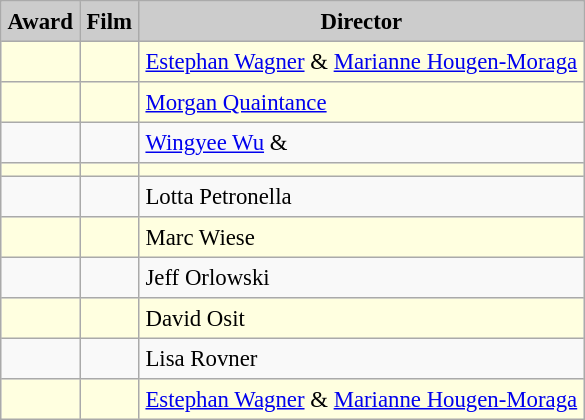<table border="2" cellpadding="4" cellspacing="0" style="margin: 1em 1em 1em 0; background: #F9F9F9; border: 1px solid #AAAAAA; border-collapse: collapse; font-size: 95%;">
<tr style="background:#CCCCCC" align="center">
<th>Award</th>
<th>Film</th>
<th>Director</th>
</tr>
<tr style="background:lightyellow">
<td></td>
<td></td>
<td> <a href='#'>Estephan Wagner</a> & <a href='#'>Marianne Hougen-Moraga</a></td>
</tr>
<tr style="background:lightyellow">
<td></td>
<td></td>
<td> <a href='#'>Morgan Quaintance</a></td>
</tr>
<tr>
<td></td>
<td></td>
<td> <a href='#'>Wingyee Wu</a> & </td>
</tr>
<tr style="background:lightyellow">
<td></td>
<td></td>
<td> </td>
</tr>
<tr>
<td></td>
<td></td>
<td> Lotta Petronella</td>
</tr>
<tr style="background:lightyellow">
<td></td>
<td></td>
<td> Marc Wiese</td>
</tr>
<tr>
<td></td>
<td></td>
<td> Jeff Orlowski</td>
</tr>
<tr style="background:lightyellow">
<td></td>
<td></td>
<td> David Osit</td>
</tr>
<tr>
<td></td>
<td></td>
<td> Lisa Rovner</td>
</tr>
<tr style="background:lightyellow">
<td></td>
<td></td>
<td> <a href='#'>Estephan Wagner</a> & <a href='#'>Marianne Hougen-Moraga</a></td>
</tr>
</table>
